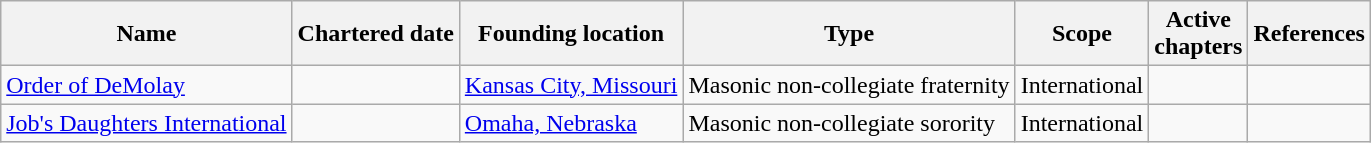<table class="wikitable">
<tr>
<th>Name</th>
<th>Chartered date</th>
<th>Founding location</th>
<th>Type</th>
<th>Scope</th>
<th>Active<br>chapters</th>
<th>References</th>
</tr>
<tr>
<td><a href='#'>Order of DeMolay</a></td>
<td></td>
<td><a href='#'>Kansas City, Missouri</a></td>
<td>Masonic non-collegiate fraternity</td>
<td>International</td>
<td></td>
<td></td>
</tr>
<tr>
<td><a href='#'>Job's Daughters International</a></td>
<td></td>
<td><a href='#'>Omaha, Nebraska</a></td>
<td>Masonic non-collegiate sorority</td>
<td>International</td>
<td></td>
<td></td>
</tr>
</table>
